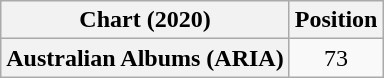<table class="wikitable plainrowheaders" style="text-align:center">
<tr>
<th scope="col">Chart (2020)</th>
<th scope="col">Position</th>
</tr>
<tr>
<th scope="row">Australian Albums (ARIA)</th>
<td>73</td>
</tr>
</table>
